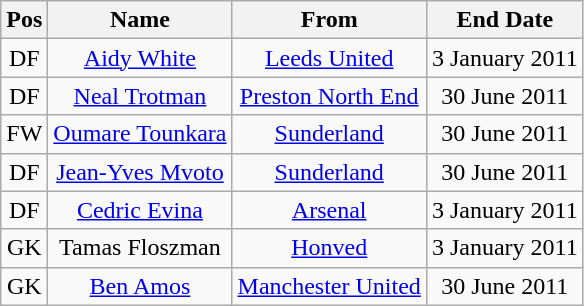<table class="wikitable" style="text-align:center;">
<tr>
<th>Pos</th>
<th>Name</th>
<th>From</th>
<th>End Date</th>
</tr>
<tr>
<td>DF</td>
<td><a href='#'>Aidy White</a></td>
<td><a href='#'>Leeds United</a></td>
<td>3 January 2011</td>
</tr>
<tr>
<td>DF</td>
<td><a href='#'>Neal Trotman</a></td>
<td><a href='#'>Preston North End</a></td>
<td>30 June 2011</td>
</tr>
<tr>
<td>FW</td>
<td><a href='#'>Oumare Tounkara</a></td>
<td><a href='#'>Sunderland</a></td>
<td>30 June 2011</td>
</tr>
<tr>
<td>DF</td>
<td><a href='#'>Jean-Yves Mvoto</a></td>
<td><a href='#'>Sunderland</a></td>
<td>30 June 2011</td>
</tr>
<tr>
<td>DF</td>
<td><a href='#'>Cedric Evina</a></td>
<td><a href='#'>Arsenal</a></td>
<td>3 January 2011</td>
</tr>
<tr>
<td>GK</td>
<td>Tamas Floszman</td>
<td><a href='#'>Honved</a></td>
<td>3 January 2011</td>
</tr>
<tr>
<td>GK</td>
<td><a href='#'>Ben Amos</a></td>
<td><a href='#'>Manchester United</a></td>
<td>30 June 2011</td>
</tr>
</table>
